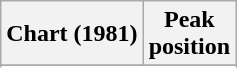<table class="wikitable plainrowheaders">
<tr>
<th>Chart (1981)</th>
<th>Peak<br>position</th>
</tr>
<tr>
</tr>
<tr>
</tr>
</table>
